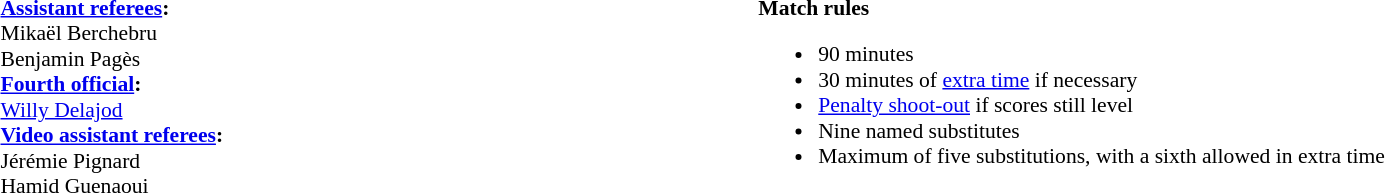<table style="width:100%; font-size:90%;">
<tr>
<td style="width:40%; vertical-align:top;"><br><strong><a href='#'>Assistant referees</a>:</strong>
<br>Mikaël Berchebru
<br>Benjamin Pagès
<br><strong><a href='#'>Fourth official</a>:</strong>
<br><a href='#'>Willy Delajod</a>
<br><strong><a href='#'>Video assistant referees</a>:</strong>
<br>Jérémie Pignard
<br>Hamid Guenaoui</td>
<td style="width:60%; vertical-align:top;"><br><strong>Match rules</strong><ul><li>90 minutes</li><li>30 minutes of <a href='#'>extra time</a> if necessary</li><li><a href='#'>Penalty shoot-out</a> if scores still level</li><li>Nine named substitutes</li><li>Maximum of five substitutions, with a sixth allowed in extra time</li></ul></td>
</tr>
</table>
